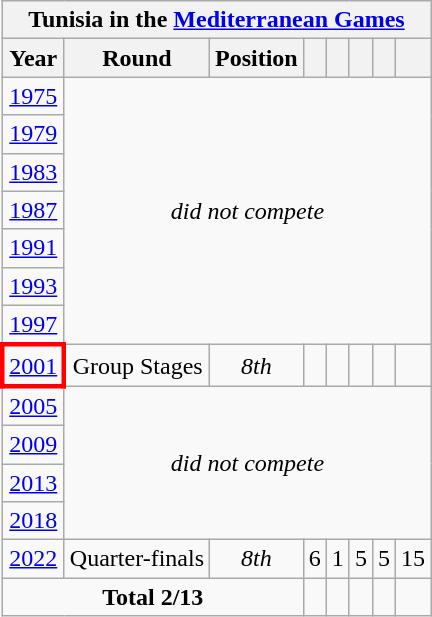<table class="wikitable" style="text-align: center;">
<tr>
<th colspan=10>Tunisia in the <a href='#'>Mediterranean Games</a></th>
</tr>
<tr>
<th>Year</th>
<th>Round</th>
<th>Position</th>
<th></th>
<th></th>
<th></th>
<th></th>
<th></th>
</tr>
<tr>
<td> <a href='#'>1975</a></td>
<td colspan="8" rowspan=7><em>did not compete</em></td>
</tr>
<tr>
<td> <a href='#'>1979</a></td>
</tr>
<tr>
<td> <a href='#'>1983</a></td>
</tr>
<tr>
<td> <a href='#'>1987</a></td>
</tr>
<tr>
<td> <a href='#'>1991</a></td>
</tr>
<tr>
<td> <a href='#'>1993</a></td>
</tr>
<tr>
<td> <a href='#'>1997</a></td>
</tr>
<tr>
<td style="border:3px solid red"> <a href='#'>2001</a></td>
<td>Group Stages</td>
<td><em>8th</em></td>
<td></td>
<td></td>
<td></td>
<td></td>
<td></td>
</tr>
<tr>
<td> <a href='#'>2005</a></td>
<td colspan="8" rowspan=4><em>did not compete</em></td>
</tr>
<tr>
<td> <a href='#'>2009</a></td>
</tr>
<tr>
<td> <a href='#'>2013</a></td>
</tr>
<tr>
<td> <a href='#'>2018</a></td>
</tr>
<tr>
<td> <a href='#'>2022</a></td>
<td>Quarter-finals</td>
<td><em>8th</em></td>
<td>6</td>
<td>1</td>
<td>5</td>
<td>5</td>
<td>15</td>
</tr>
<tr>
<td colspan="3" rowspan=1><strong>Total 2/13</strong></td>
<td></td>
<td></td>
<td></td>
<td></td>
<td></td>
</tr>
</table>
